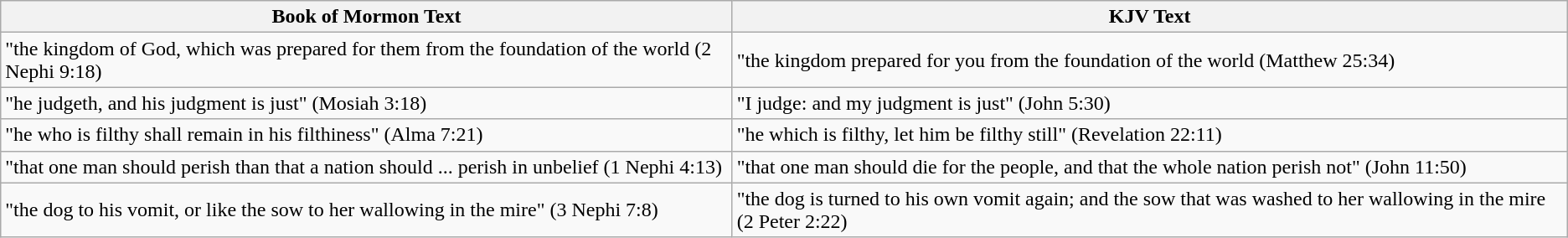<table class="wikitable">
<tr>
<th>Book of Mormon Text</th>
<th>KJV Text</th>
</tr>
<tr>
<td>"the kingdom of God, which was prepared for them from the foundation of the world (2 Nephi 9:18)</td>
<td>"the kingdom prepared for you from the foundation of the world (Matthew 25:34)</td>
</tr>
<tr>
<td>"he judgeth, and his judgment is just" (Mosiah 3:18)</td>
<td>"I judge:  and my judgment is just" (John 5:30)</td>
</tr>
<tr>
<td>"he who is filthy shall remain in his filthiness" (Alma 7:21)</td>
<td>"he which is filthy, let him be filthy still" (Revelation 22:11)</td>
</tr>
<tr>
<td>"that one man should perish than that a nation should ... perish in unbelief (1 Nephi 4:13)</td>
<td>"that one man should die for the people, and that the whole nation perish not" (John 11:50)</td>
</tr>
<tr>
<td>"the dog to his vomit, or like the sow to her wallowing in the mire" (3 Nephi 7:8)</td>
<td>"the dog is turned to his own vomit again; and the sow that was washed to her wallowing in the mire (2 Peter 2:22)</td>
</tr>
</table>
